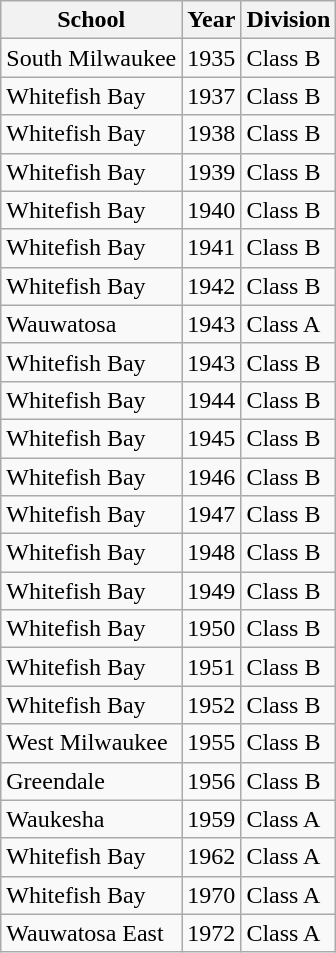<table class="wikitable">
<tr>
<th>School</th>
<th>Year</th>
<th>Division</th>
</tr>
<tr>
<td>South Milwaukee</td>
<td>1935</td>
<td>Class B</td>
</tr>
<tr>
<td>Whitefish Bay</td>
<td>1937</td>
<td>Class B</td>
</tr>
<tr>
<td>Whitefish Bay</td>
<td>1938</td>
<td>Class B</td>
</tr>
<tr>
<td>Whitefish Bay</td>
<td>1939</td>
<td>Class B</td>
</tr>
<tr>
<td>Whitefish Bay</td>
<td>1940</td>
<td>Class B</td>
</tr>
<tr>
<td>Whitefish Bay</td>
<td>1941</td>
<td>Class B</td>
</tr>
<tr>
<td>Whitefish Bay</td>
<td>1942</td>
<td>Class B</td>
</tr>
<tr>
<td>Wauwatosa</td>
<td>1943</td>
<td>Class A</td>
</tr>
<tr>
<td>Whitefish Bay</td>
<td>1943</td>
<td>Class B</td>
</tr>
<tr>
<td>Whitefish Bay</td>
<td>1944</td>
<td>Class B</td>
</tr>
<tr>
<td>Whitefish Bay</td>
<td>1945</td>
<td>Class B</td>
</tr>
<tr>
<td>Whitefish Bay</td>
<td>1946</td>
<td>Class B</td>
</tr>
<tr>
<td>Whitefish Bay</td>
<td>1947</td>
<td>Class B</td>
</tr>
<tr>
<td>Whitefish Bay</td>
<td>1948</td>
<td>Class B</td>
</tr>
<tr>
<td>Whitefish Bay</td>
<td>1949</td>
<td>Class B</td>
</tr>
<tr>
<td>Whitefish Bay</td>
<td>1950</td>
<td>Class B</td>
</tr>
<tr>
<td>Whitefish Bay</td>
<td>1951</td>
<td>Class B</td>
</tr>
<tr>
<td>Whitefish Bay</td>
<td>1952</td>
<td>Class B</td>
</tr>
<tr>
<td>West Milwaukee</td>
<td>1955</td>
<td>Class B</td>
</tr>
<tr>
<td>Greendale</td>
<td>1956</td>
<td>Class B</td>
</tr>
<tr>
<td>Waukesha</td>
<td>1959</td>
<td>Class A</td>
</tr>
<tr>
<td>Whitefish Bay</td>
<td>1962</td>
<td>Class A</td>
</tr>
<tr>
<td>Whitefish Bay</td>
<td>1970</td>
<td>Class A</td>
</tr>
<tr>
<td>Wauwatosa East</td>
<td>1972</td>
<td>Class A</td>
</tr>
</table>
